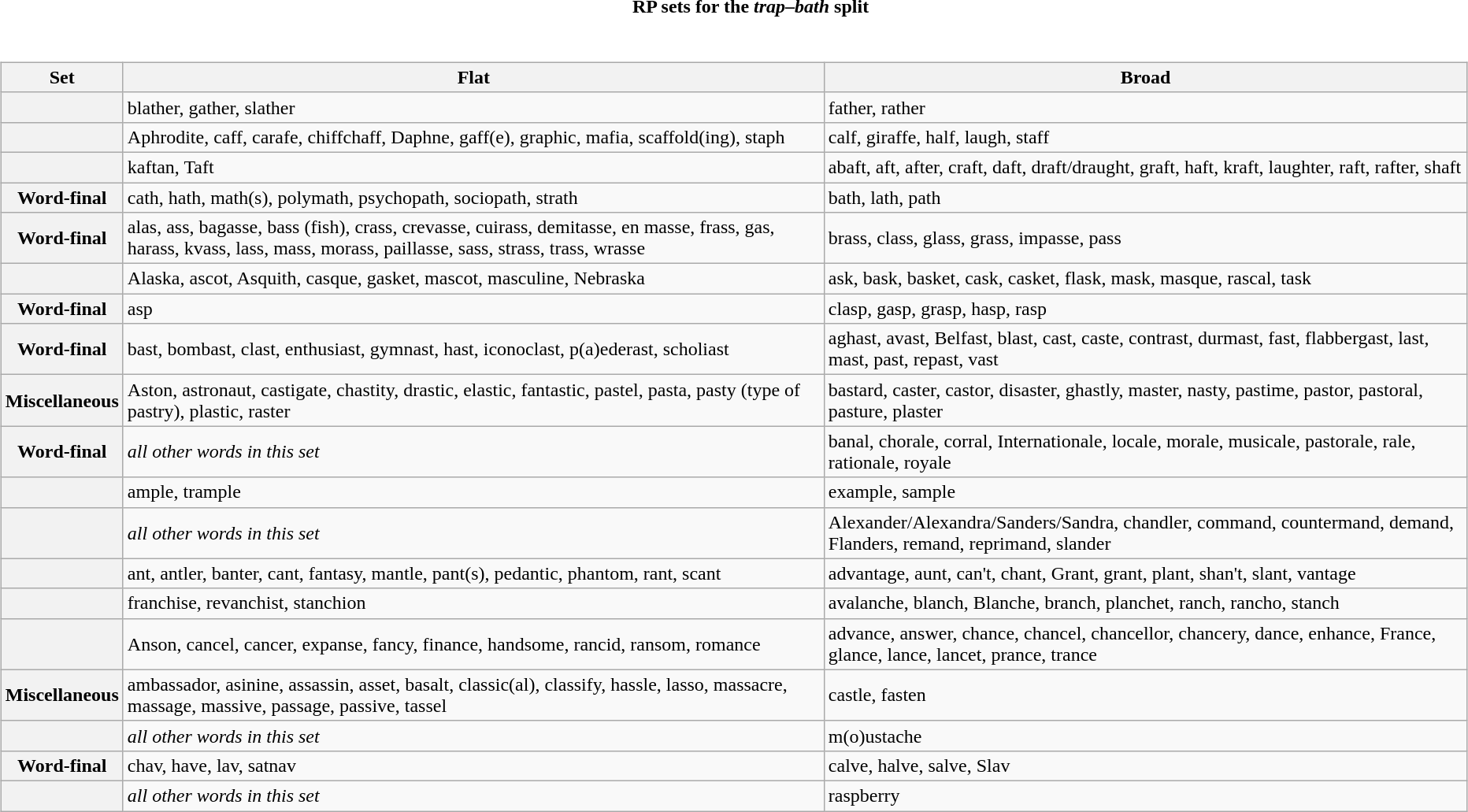<table class="collapsible">
<tr>
<th>    RP sets for the <em>trap</em>–<em>bath</em> split </th>
</tr>
<tr>
<td><div><br><table class="wikitable sortable">
<tr>
<th>Set</th>
<th>Flat </th>
<th>Broad </th>
</tr>
<tr>
<th></th>
<td>blather, gather, slather</td>
<td>father, rather</td>
</tr>
<tr>
<th></th>
<td>Aphrodite, caff, carafe, chiffchaff, Daphne, gaff(e), graphic, mafia, scaffold(ing), staph</td>
<td>calf, giraffe, half, laugh, staff</td>
</tr>
<tr>
<th></th>
<td>kaftan, Taft</td>
<td>abaft, aft, after, craft, daft, draft/draught, graft, haft, kraft, laughter, raft, rafter, shaft</td>
</tr>
<tr>
<th>Word-final <br></th>
<td>cath, hath, math(s), polymath, psychopath, sociopath, strath</td>
<td>bath, lath, path</td>
</tr>
<tr>
<th>Word-final <br></th>
<td>alas, ass, bagasse, bass (fish), crass, crevasse, cuirass, demitasse, en masse, frass, gas, harass, kvass, lass, mass, morass, paillasse, sass, strass, trass, wrasse</td>
<td>brass, class, glass, grass, impasse, pass</td>
</tr>
<tr>
<th></th>
<td>Alaska, ascot, Asquith, casque, gasket, mascot, masculine, Nebraska</td>
<td>ask, bask, basket, cask, casket, flask, mask, masque, rascal, task</td>
</tr>
<tr>
<th>Word-final <br></th>
<td>asp</td>
<td>clasp, gasp, grasp, hasp, rasp</td>
</tr>
<tr>
<th>Word-final <br></th>
<td>bast, bombast, clast, enthusiast, gymnast, hast, iconoclast, p(a)ederast, scholiast</td>
<td>aghast, avast, Belfast, blast, cast, caste, contrast, durmast, fast, flabbergast, last, mast, past, repast, vast</td>
</tr>
<tr>
<th>Miscellaneous <br></th>
<td>Aston, astronaut, castigate, chastity, drastic, elastic, fantastic, pastel, pasta, pasty (type of pastry), plastic, raster</td>
<td>bastard, caster, castor, disaster, ghastly, master, nasty, pastime, pastor, pastoral, pasture, plaster</td>
</tr>
<tr>
<th>Word-final <br></th>
<td><em>all other words in this set</em></td>
<td>banal, chorale, corral, Internationale, locale, morale, musicale, pastorale, rale, rationale, royale</td>
</tr>
<tr>
<th></th>
<td>ample, trample</td>
<td>example, sample</td>
</tr>
<tr>
<th></th>
<td><em>all other words in this set</em></td>
<td>Alexander/Alexandra/Sanders/Sandra, chandler, command, countermand, demand, Flanders, remand, reprimand, slander</td>
</tr>
<tr>
<th></th>
<td>ant, antler, banter, cant, fantasy, mantle, pant(s), pedantic, phantom, rant, scant</td>
<td>advantage, aunt, can't, chant, Grant, grant, plant, shan't, slant, vantage</td>
</tr>
<tr>
<th></th>
<td>franchise, revanchist, stanchion</td>
<td>avalanche, blanch, Blanche, branch, planchet, ranch, rancho, stanch</td>
</tr>
<tr>
<th></th>
<td>Anson, cancel, cancer, expanse, fancy, finance, handsome, rancid, ransom, romance</td>
<td>advance, answer, chance, chancel, chancellor, chancery, dance, enhance, France, glance, lance, lancet, prance, trance</td>
</tr>
<tr>
<th>Miscellaneous <br></th>
<td>ambassador, asinine, assassin, asset, basalt, classic(al), classify, hassle, lasso, massacre, massage, massive, passage, passive, tassel</td>
<td>castle, fasten</td>
</tr>
<tr>
<th></th>
<td><em>all other words in this set</em></td>
<td>m(o)ustache</td>
</tr>
<tr>
<th>Word-final <br></th>
<td>chav, have, lav, satnav</td>
<td>calve, halve, salve, Slav</td>
</tr>
<tr>
<th></th>
<td><em>all other words in this set</em></td>
<td>raspberry</td>
</tr>
</table>
</div></td>
</tr>
</table>
